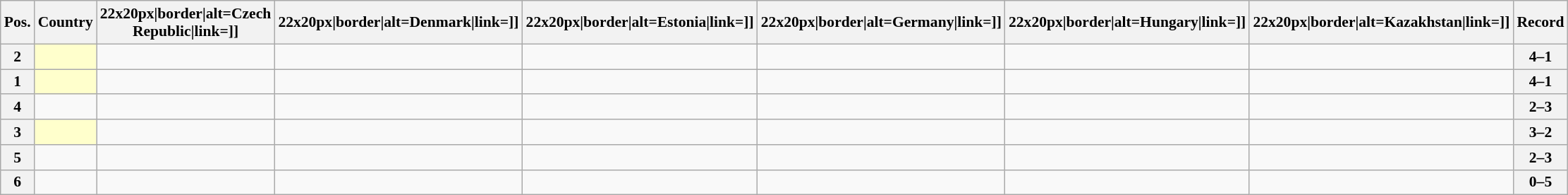<table class="wikitable sortable nowrap" style="text-align:center; font-size:0.9em;">
<tr>
<th>Pos.</th>
<th>Country</th>
<th [[Image:>22x20px|border|alt=Czech Republic|link=]]</th>
<th [[Image:>22x20px|border|alt=Denmark|link=]]</th>
<th [[Image:>22x20px|border|alt=Estonia|link=]]</th>
<th [[Image:>22x20px|border|alt=Germany|link=]]</th>
<th [[Image:>22x20px|border|alt=Hungary|link=]]</th>
<th [[Image:>22x20px|border|alt=Kazakhstan|link=]]</th>
<th>Record</th>
</tr>
<tr>
<th>2</th>
<td style="text-align:left; background:#ffffcc;"></td>
<td></td>
<td></td>
<td></td>
<td></td>
<td></td>
<td></td>
<th>4–1</th>
</tr>
<tr>
<th>1</th>
<td style="text-align:left; background:#ffffcc;"></td>
<td></td>
<td></td>
<td></td>
<td></td>
<td></td>
<td></td>
<th>4–1</th>
</tr>
<tr>
<th>4</th>
<td style="text-align:left;"></td>
<td></td>
<td></td>
<td></td>
<td></td>
<td></td>
<td></td>
<th>2–3</th>
</tr>
<tr>
<th>3</th>
<td style="text-align:left; background:#ffffcc;"></td>
<td></td>
<td></td>
<td></td>
<td></td>
<td></td>
<td></td>
<th>3–2</th>
</tr>
<tr>
<th>5</th>
<td style="text-align:left;"></td>
<td></td>
<td></td>
<td></td>
<td></td>
<td></td>
<td></td>
<th>2–3</th>
</tr>
<tr>
<th>6</th>
<td style="text-align:left;"></td>
<td></td>
<td></td>
<td></td>
<td></td>
<td></td>
<td></td>
<th>0–5</th>
</tr>
</table>
